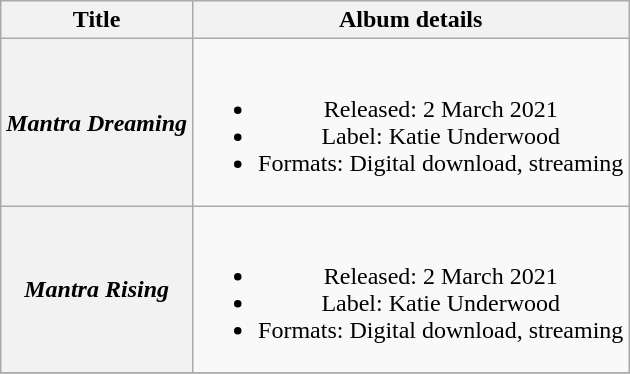<table class="wikitable plainrowheaders" style="text-align:center;">
<tr>
<th scope="col">Title</th>
<th scope="col">Album details</th>
</tr>
<tr>
<th scope="row"><em>Mantra Dreaming</em></th>
<td><br><ul><li>Released: 2 March 2021</li><li>Label: Katie Underwood</li><li>Formats: Digital download, streaming</li></ul></td>
</tr>
<tr>
<th scope="row"><em>Mantra Rising</em></th>
<td><br><ul><li>Released: 2 March 2021</li><li>Label: Katie Underwood</li><li>Formats: Digital download, streaming</li></ul></td>
</tr>
<tr>
</tr>
</table>
